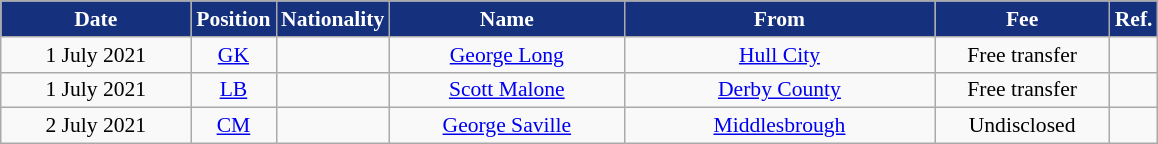<table class="wikitable"  style="text-align:center; font-size:90%; ">
<tr>
<th style="background:#15317E;color:#FFFFFF; width:120px;">Date</th>
<th style="background:#15317E;color:#FFFFFF; width:50px;">Position</th>
<th style="background:#15317E;color:#FFFFFF; width:50px;">Nationality</th>
<th style="background:#15317E;color:#FFFFFF; width:150px;">Name</th>
<th style="background:#15317E;color:#FFFFFF; width:200px;">From</th>
<th style="background:#15317E;color:#FFFFFF; width:110px;">Fee</th>
<th style="background:#15317E;color:#FFFFFF; width:25px;">Ref.</th>
</tr>
<tr>
<td>1 July 2021</td>
<td><a href='#'>GK</a></td>
<td></td>
<td><a href='#'>George Long</a></td>
<td> <a href='#'>Hull City</a></td>
<td>Free transfer</td>
<td></td>
</tr>
<tr>
<td>1 July 2021</td>
<td><a href='#'>LB</a></td>
<td></td>
<td><a href='#'>Scott Malone</a></td>
<td> <a href='#'>Derby County</a></td>
<td>Free transfer</td>
<td></td>
</tr>
<tr>
<td>2 July 2021</td>
<td><a href='#'>CM</a></td>
<td></td>
<td><a href='#'>George Saville</a></td>
<td> <a href='#'>Middlesbrough</a></td>
<td>Undisclosed</td>
<td></td>
</tr>
</table>
